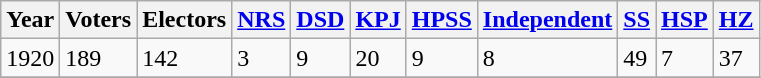<table class="wikitable sortable sticky-header">
<tr>
<th>Year</th>
<th>Voters</th>
<th>Electors</th>
<th><a href='#'>NRS</a></th>
<th><a href='#'>DSD</a></th>
<th><a href='#'>KPJ</a></th>
<th><a href='#'>HPSS</a></th>
<th><a href='#'>Independent</a></th>
<th><a href='#'>SS</a></th>
<th><a href='#'>HSP</a></th>
<th><a href='#'>HZ</a></th>
</tr>
<tr>
<td>1920</td>
<td>189</td>
<td>142</td>
<td>3</td>
<td>9</td>
<td>20</td>
<td>9</td>
<td>8</td>
<td>49</td>
<td>7</td>
<td>37</td>
</tr>
<tr>
</tr>
</table>
